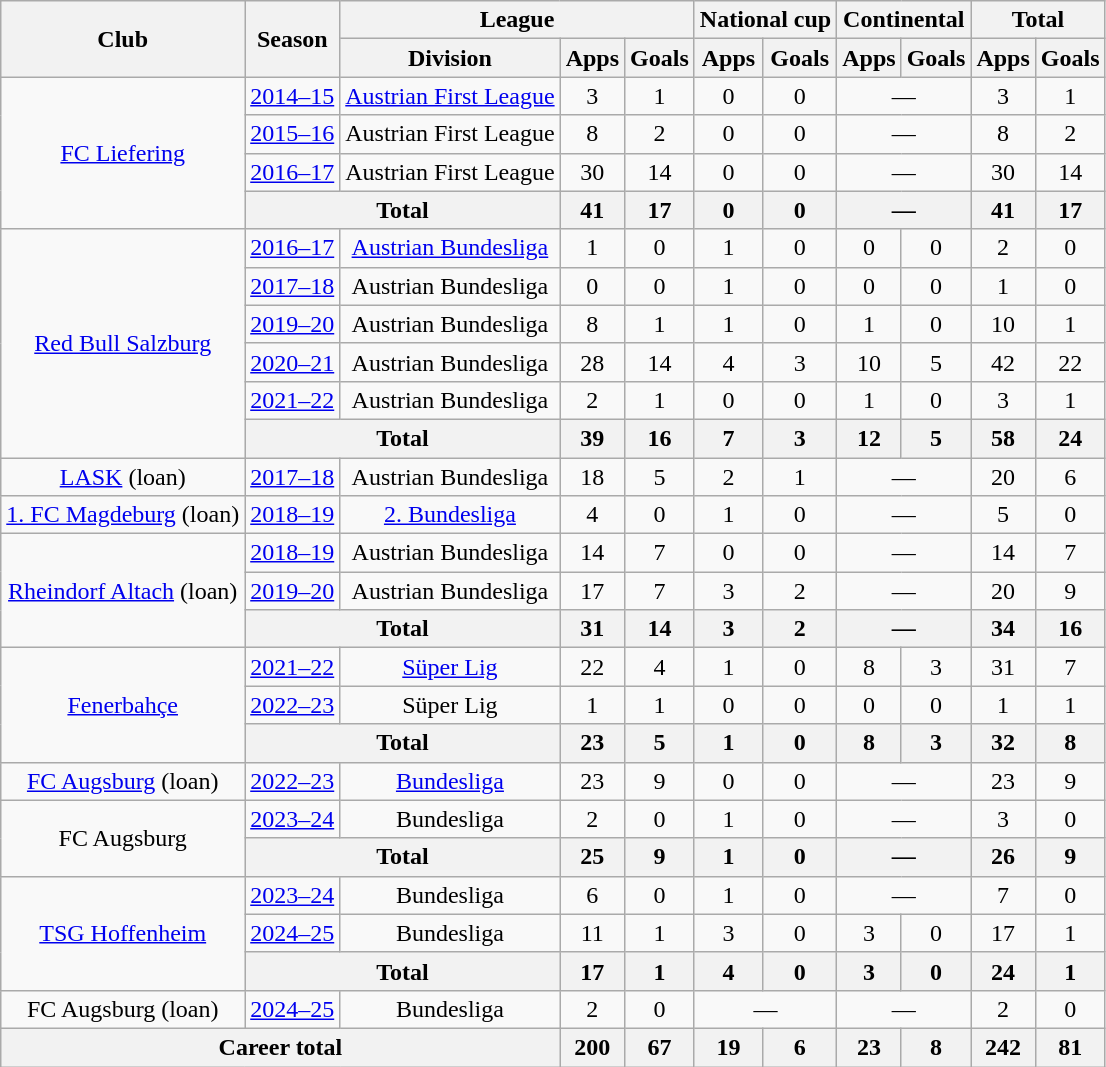<table class="wikitable" style="text-align:center">
<tr>
<th rowspan="2">Club</th>
<th rowspan="2">Season</th>
<th colspan="3">League</th>
<th colspan="2">National cup</th>
<th colspan="2">Continental</th>
<th colspan="2">Total</th>
</tr>
<tr>
<th>Division</th>
<th>Apps</th>
<th>Goals</th>
<th>Apps</th>
<th>Goals</th>
<th>Apps</th>
<th>Goals</th>
<th>Apps</th>
<th>Goals</th>
</tr>
<tr>
<td rowspan="4"><a href='#'>FC Liefering</a></td>
<td><a href='#'>2014–15</a></td>
<td><a href='#'>Austrian First League</a></td>
<td>3</td>
<td>1</td>
<td>0</td>
<td>0</td>
<td colspan="2">—</td>
<td>3</td>
<td>1</td>
</tr>
<tr>
<td><a href='#'>2015–16</a></td>
<td>Austrian First League</td>
<td>8</td>
<td>2</td>
<td>0</td>
<td>0</td>
<td colspan="2">—</td>
<td>8</td>
<td>2</td>
</tr>
<tr>
<td><a href='#'>2016–17</a></td>
<td>Austrian First League</td>
<td>30</td>
<td>14</td>
<td>0</td>
<td>0</td>
<td colspan="2">—</td>
<td>30</td>
<td>14</td>
</tr>
<tr>
<th colspan="2">Total</th>
<th>41</th>
<th>17</th>
<th>0</th>
<th>0</th>
<th colspan="2">—</th>
<th>41</th>
<th>17</th>
</tr>
<tr>
<td rowspan="6"><a href='#'>Red Bull Salzburg</a></td>
<td><a href='#'>2016–17</a></td>
<td><a href='#'>Austrian Bundesliga</a></td>
<td>1</td>
<td>0</td>
<td>1</td>
<td>0</td>
<td>0</td>
<td>0</td>
<td>2</td>
<td>0</td>
</tr>
<tr>
<td><a href='#'>2017–18</a></td>
<td>Austrian Bundesliga</td>
<td>0</td>
<td>0</td>
<td>1</td>
<td>0</td>
<td>0</td>
<td>0</td>
<td>1</td>
<td>0</td>
</tr>
<tr>
<td><a href='#'>2019–20</a></td>
<td>Austrian Bundesliga</td>
<td>8</td>
<td>1</td>
<td>1</td>
<td>0</td>
<td>1</td>
<td>0</td>
<td>10</td>
<td>1</td>
</tr>
<tr>
<td><a href='#'>2020–21</a></td>
<td>Austrian Bundesliga</td>
<td>28</td>
<td>14</td>
<td>4</td>
<td>3</td>
<td>10</td>
<td>5</td>
<td>42</td>
<td>22</td>
</tr>
<tr>
<td><a href='#'>2021–22</a></td>
<td>Austrian Bundesliga</td>
<td>2</td>
<td>1</td>
<td>0</td>
<td>0</td>
<td>1</td>
<td>0</td>
<td>3</td>
<td>1</td>
</tr>
<tr>
<th colspan="2">Total</th>
<th>39</th>
<th>16</th>
<th>7</th>
<th>3</th>
<th>12</th>
<th>5</th>
<th>58</th>
<th>24</th>
</tr>
<tr>
<td><a href='#'>LASK</a> (loan)</td>
<td><a href='#'>2017–18</a></td>
<td>Austrian Bundesliga</td>
<td>18</td>
<td>5</td>
<td>2</td>
<td>1</td>
<td colspan="2">—</td>
<td>20</td>
<td>6</td>
</tr>
<tr>
<td><a href='#'>1. FC Magdeburg</a> (loan)</td>
<td><a href='#'>2018–19</a></td>
<td><a href='#'>2. Bundesliga</a></td>
<td>4</td>
<td>0</td>
<td>1</td>
<td>0</td>
<td colspan="2">—</td>
<td>5</td>
<td>0</td>
</tr>
<tr>
<td rowspan="3"><a href='#'>Rheindorf Altach</a> (loan)</td>
<td><a href='#'>2018–19</a></td>
<td>Austrian Bundesliga</td>
<td>14</td>
<td>7</td>
<td>0</td>
<td>0</td>
<td colspan="2">—</td>
<td>14</td>
<td>7</td>
</tr>
<tr>
<td><a href='#'>2019–20</a></td>
<td>Austrian Bundesliga</td>
<td>17</td>
<td>7</td>
<td>3</td>
<td>2</td>
<td colspan="2">—</td>
<td>20</td>
<td>9</td>
</tr>
<tr>
<th colspan="2">Total</th>
<th>31</th>
<th>14</th>
<th>3</th>
<th>2</th>
<th colspan="2">—</th>
<th>34</th>
<th>16</th>
</tr>
<tr>
<td rowspan="3"><a href='#'>Fenerbahçe</a></td>
<td><a href='#'>2021–22</a></td>
<td><a href='#'>Süper Lig</a></td>
<td>22</td>
<td>4</td>
<td>1</td>
<td>0</td>
<td>8</td>
<td>3</td>
<td>31</td>
<td>7</td>
</tr>
<tr>
<td><a href='#'>2022–23</a></td>
<td>Süper Lig</td>
<td>1</td>
<td>1</td>
<td>0</td>
<td>0</td>
<td>0</td>
<td>0</td>
<td>1</td>
<td>1</td>
</tr>
<tr>
<th colspan="2">Total</th>
<th>23</th>
<th>5</th>
<th>1</th>
<th>0</th>
<th>8</th>
<th>3</th>
<th>32</th>
<th>8</th>
</tr>
<tr>
<td><a href='#'>FC Augsburg</a> (loan)</td>
<td><a href='#'>2022–23</a></td>
<td><a href='#'>Bundesliga</a></td>
<td>23</td>
<td>9</td>
<td>0</td>
<td>0</td>
<td colspan="2">—</td>
<td>23</td>
<td>9</td>
</tr>
<tr>
<td rowspan="2">FC Augsburg</td>
<td><a href='#'>2023–24</a></td>
<td>Bundesliga</td>
<td>2</td>
<td>0</td>
<td>1</td>
<td>0</td>
<td colspan="2">—</td>
<td>3</td>
<td>0</td>
</tr>
<tr>
<th colspan="2">Total</th>
<th>25</th>
<th>9</th>
<th>1</th>
<th>0</th>
<th colspan="2">—</th>
<th>26</th>
<th>9</th>
</tr>
<tr>
<td rowspan="3"><a href='#'>TSG Hoffenheim</a></td>
<td><a href='#'>2023–24</a></td>
<td>Bundesliga</td>
<td>6</td>
<td>0</td>
<td>1</td>
<td>0</td>
<td colspan="2">—</td>
<td>7</td>
<td>0</td>
</tr>
<tr>
<td><a href='#'>2024–25</a></td>
<td>Bundesliga</td>
<td>11</td>
<td>1</td>
<td>3</td>
<td>0</td>
<td>3</td>
<td>0</td>
<td>17</td>
<td>1</td>
</tr>
<tr>
<th colspan="2">Total</th>
<th>17</th>
<th>1</th>
<th>4</th>
<th>0</th>
<th>3</th>
<th>0</th>
<th>24</th>
<th>1</th>
</tr>
<tr>
<td>FC Augsburg (loan)</td>
<td><a href='#'>2024–25</a></td>
<td>Bundesliga</td>
<td>2</td>
<td>0</td>
<td colspan="2">—</td>
<td colspan="2">—</td>
<td>2</td>
<td>0</td>
</tr>
<tr>
<th colspan="3">Career total</th>
<th>200</th>
<th>67</th>
<th>19</th>
<th>6</th>
<th>23</th>
<th>8</th>
<th>242</th>
<th>81</th>
</tr>
</table>
